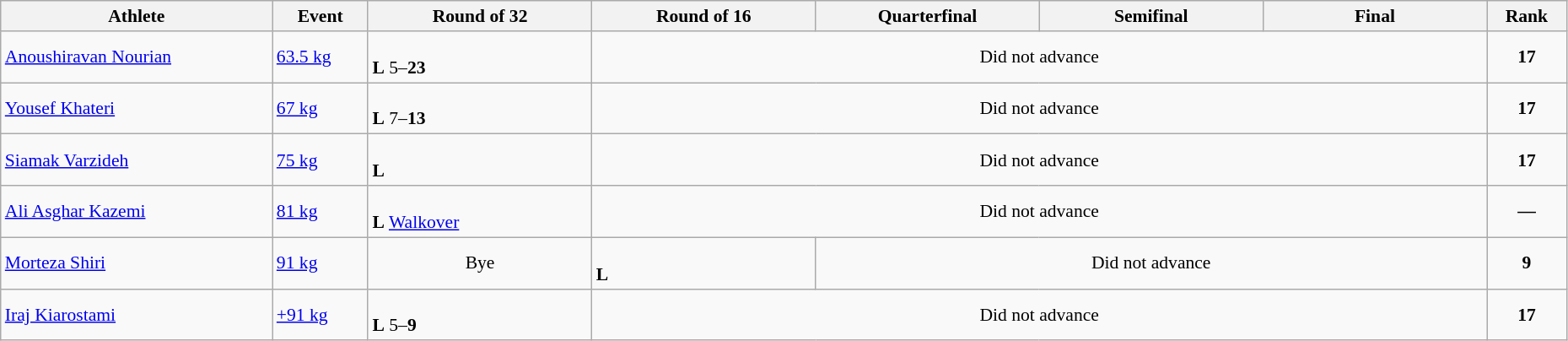<table class="wikitable" width="98%" style="text-align:left; font-size:90%">
<tr>
<th width="17%">Athlete</th>
<th width="6%">Event</th>
<th width="14%">Round of 32</th>
<th width="14%">Round of 16</th>
<th width="14%">Quarterfinal</th>
<th width="14%">Semifinal</th>
<th width="14%">Final</th>
<th width="5%">Rank</th>
</tr>
<tr>
<td><a href='#'>Anoushiravan Nourian</a></td>
<td><a href='#'>63.5 kg</a></td>
<td><br><strong>L</strong> 5–<strong>23</strong></td>
<td colspan=4 align=center>Did not advance</td>
<td align=center><strong>17</strong></td>
</tr>
<tr>
<td><a href='#'>Yousef Khateri</a></td>
<td><a href='#'>67 kg</a></td>
<td><br><strong>L</strong> 7–<strong>13</strong></td>
<td colspan=4 align=center>Did not advance</td>
<td align=center><strong>17</strong></td>
</tr>
<tr>
<td><a href='#'>Siamak Varzideh</a></td>
<td><a href='#'>75 kg</a></td>
<td><br><strong>L</strong> </td>
<td colspan=4 align=center>Did not advance</td>
<td align=center><strong>17</strong></td>
</tr>
<tr>
<td><a href='#'>Ali Asghar Kazemi</a></td>
<td><a href='#'>81 kg</a></td>
<td><br><strong>L</strong> <a href='#'>Walkover</a></td>
<td colspan=4 align=center>Did not advance</td>
<td align=center><strong>—</strong></td>
</tr>
<tr>
<td><a href='#'>Morteza Shiri</a></td>
<td><a href='#'>91 kg</a></td>
<td align=center>Bye</td>
<td><br><strong>L</strong> </td>
<td colspan=3 align=center>Did not advance</td>
<td align=center><strong>9</strong></td>
</tr>
<tr>
<td><a href='#'>Iraj Kiarostami</a></td>
<td><a href='#'>+91 kg</a></td>
<td><br><strong>L</strong> 5–<strong>9</strong></td>
<td colspan=4 align=center>Did not advance</td>
<td align=center><strong>17</strong></td>
</tr>
</table>
